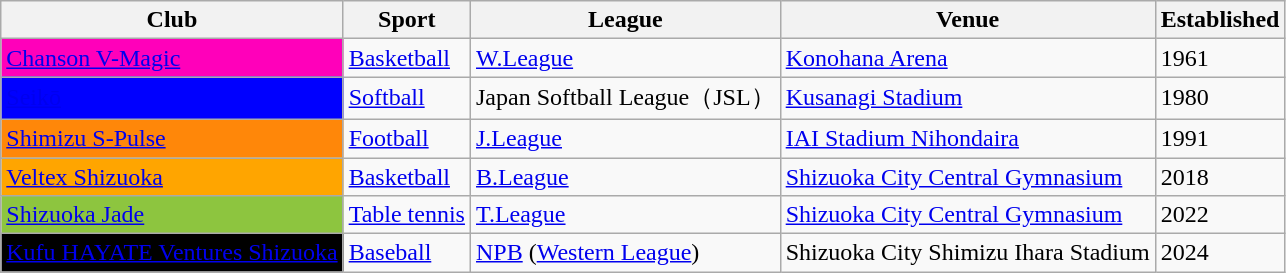<table class="wikitable">
<tr>
<th scope="col">Club</th>
<th scope="col">Sport</th>
<th scope="col">League</th>
<th scope="col">Venue</th>
<th scope="col">Established</th>
</tr>
<tr>
<td style="background:#FF00BA;"><a href='#'><span>Chanson V-Magic</span></a></td>
<td><a href='#'>Basketball</a></td>
<td><a href='#'>W.League</a></td>
<td><a href='#'>Konohana Arena</a></td>
<td>1961</td>
</tr>
<tr>
<td style="background:blue"><a href='#'><span>Seikō</span></a></td>
<td><a href='#'>Softball</a></td>
<td>Japan Softball League（JSL）</td>
<td><a href='#'>Kusanagi Stadium</a></td>
<td>1980</td>
</tr>
<tr>
<td style="background:#FF8709;"><a href='#'><span>Shimizu S-Pulse</span></a></td>
<td><a href='#'>Football</a></td>
<td><a href='#'>J.League</a></td>
<td><a href='#'>IAI Stadium Nihondaira</a></td>
<td>1991</td>
</tr>
<tr>
<td style="background:orange;"><a href='#'><span>Veltex Shizuoka</span></a></td>
<td><a href='#'>Basketball</a></td>
<td><a href='#'>B.League</a></td>
<td><a href='#'>Shizuoka City Central Gymnasium</a></td>
<td>2018</td>
</tr>
<tr>
<td style="background:#8dc53f;"><a href='#'><span>Shizuoka Jade</span></a></td>
<td><a href='#'>Table tennis</a></td>
<td><a href='#'>T.League</a></td>
<td><a href='#'>Shizuoka City Central Gymnasium</a></td>
<td>2022</td>
</tr>
<tr>
<td style="background:black"><a href='#'><span>Kufu HAYATE Ventures Shizuoka</span></a></td>
<td><a href='#'>Baseball</a></td>
<td><a href='#'>NPB</a> (<a href='#'>Western League</a>)</td>
<td>Shizuoka City Shimizu Ihara Stadium</td>
<td>2024</td>
</tr>
</table>
